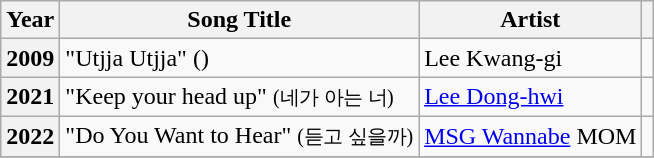<table class="wikitable sortable plainrowheaders">
<tr>
<th scope="col">Year</th>
<th scope="col">Song Title</th>
<th scope="col">Artist</th>
<th scope="col" class="unsortable"></th>
</tr>
<tr>
<th scope="row">2009</th>
<td>"Utjja Utjja" ()</td>
<td>Lee Kwang-gi</td>
<td></td>
</tr>
<tr>
<th scope="row">2021</th>
<td>"Keep your head up" <small>(네가 아는 너)</small></td>
<td><a href='#'>Lee Dong-hwi</a></td>
<td></td>
</tr>
<tr>
<th scope="row">2022</th>
<td>"Do You Want to Hear" <small>(듣고 싶을까)</small></td>
<td><a href='#'>MSG Wannabe</a> MOM</td>
<td></td>
</tr>
<tr>
</tr>
</table>
